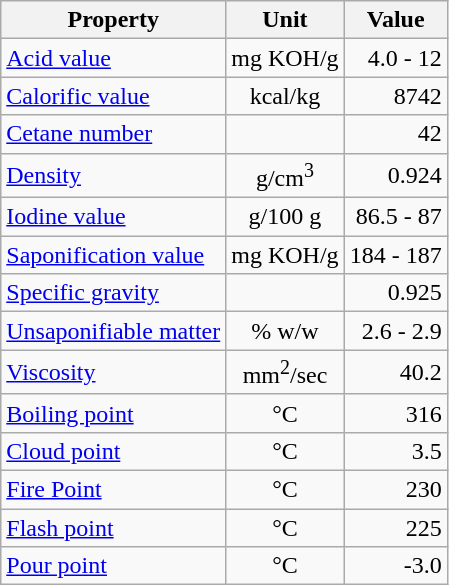<table class="wikitable">
<tr>
<th>Property</th>
<th>Unit</th>
<th>Value</th>
</tr>
<tr>
<td><a href='#'>Acid value</a></td>
<td align="center">mg KOH/g</td>
<td align="right">4.0 - 12</td>
</tr>
<tr>
<td><a href='#'>Calorific value</a></td>
<td align="center">kcal/kg</td>
<td align="right">8742</td>
</tr>
<tr>
<td><a href='#'>Cetane number</a></td>
<td align="center"></td>
<td align="right">42</td>
</tr>
<tr>
<td><a href='#'>Density</a></td>
<td align="center">g/cm<sup>3</sup></td>
<td align="right">0.924</td>
</tr>
<tr>
<td><a href='#'>Iodine value</a></td>
<td align="center">g/100 g</td>
<td align="right">86.5 - 87</td>
</tr>
<tr>
<td><a href='#'>Saponification value</a></td>
<td align="center">mg KOH/g</td>
<td align="right">184 - 187</td>
</tr>
<tr>
<td><a href='#'>Specific gravity</a></td>
<td align="center"></td>
<td align="right">0.925</td>
</tr>
<tr>
<td><a href='#'>Unsaponifiable matter</a></td>
<td align="center">% w/w</td>
<td align="right">2.6 - 2.9</td>
</tr>
<tr>
<td><a href='#'>Viscosity</a></td>
<td align="center">mm<sup>2</sup>/sec</td>
<td align="right">40.2</td>
</tr>
<tr>
<td><a href='#'>Boiling point</a></td>
<td align="center">°C</td>
<td align="right">316</td>
</tr>
<tr>
<td><a href='#'>Cloud point</a></td>
<td align="center">°C</td>
<td align="right">3.5</td>
</tr>
<tr>
<td><a href='#'>Fire Point</a></td>
<td align="center">°C</td>
<td align="right">230</td>
</tr>
<tr>
<td><a href='#'>Flash point</a></td>
<td align="center">°C</td>
<td align="right">225</td>
</tr>
<tr>
<td><a href='#'>Pour point</a></td>
<td align="center">°C</td>
<td align="right">-3.0</td>
</tr>
</table>
